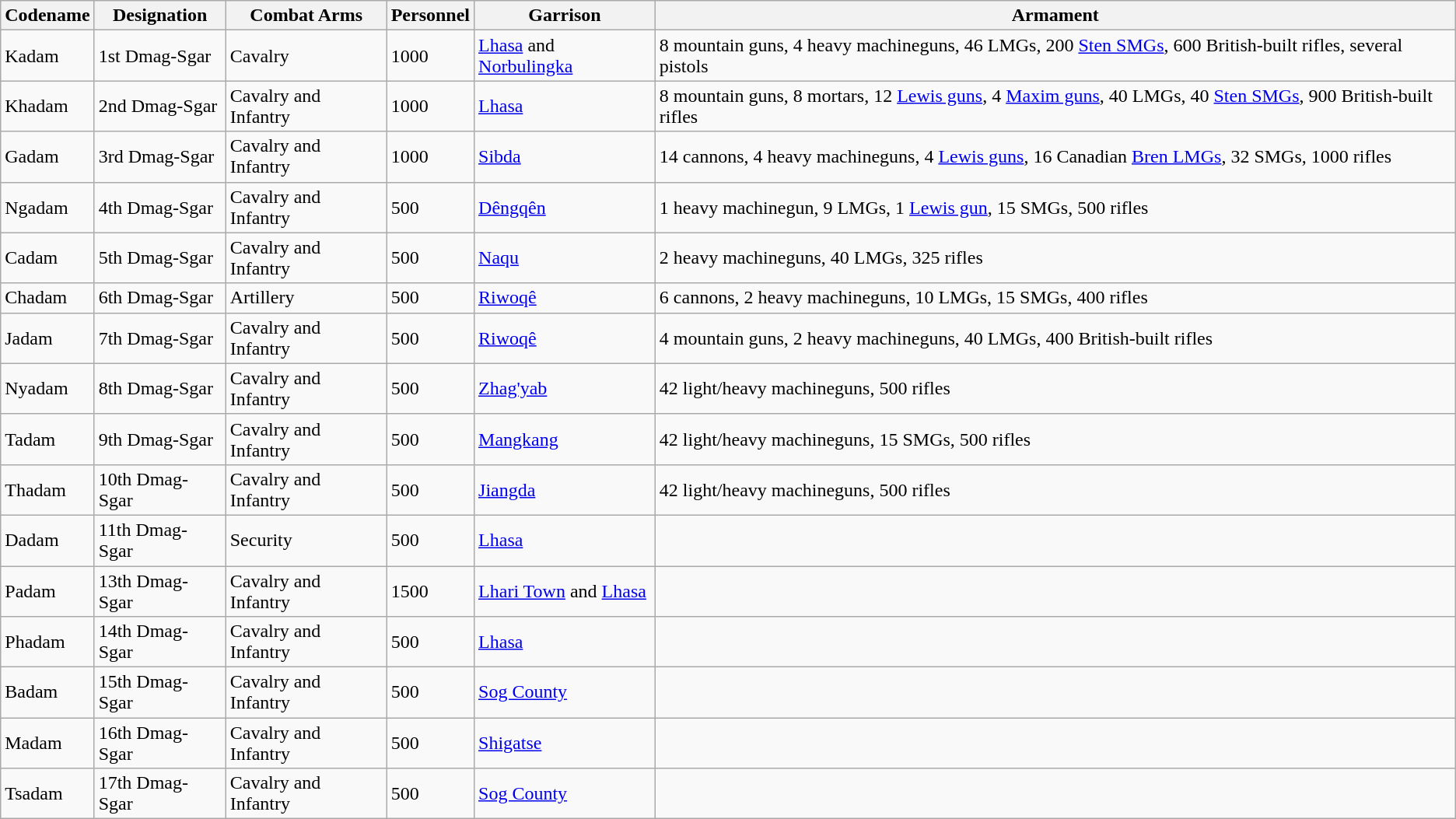<table class="wikitable">
<tr>
<th>Codename</th>
<th>Designation</th>
<th>Combat Arms</th>
<th>Personnel</th>
<th>Garrison</th>
<th>Armament</th>
</tr>
<tr>
<td>Kadam</td>
<td>1st Dmag-Sgar</td>
<td>Cavalry</td>
<td>1000</td>
<td><a href='#'>Lhasa</a> and <a href='#'>Norbulingka</a></td>
<td>8 mountain guns, 4 heavy machineguns, 46 LMGs, 200 <a href='#'>Sten SMGs</a>, 600 British-built rifles, several pistols</td>
</tr>
<tr>
<td>Khadam</td>
<td>2nd Dmag-Sgar</td>
<td>Cavalry and Infantry</td>
<td>1000</td>
<td><a href='#'>Lhasa</a></td>
<td>8 mountain guns, 8 mortars, 12 <a href='#'>Lewis guns</a>, 4 <a href='#'>Maxim guns</a>, 40 LMGs, 40 <a href='#'>Sten SMGs</a>, 900 British-built rifles</td>
</tr>
<tr>
<td>Gadam</td>
<td>3rd Dmag-Sgar</td>
<td>Cavalry and Infantry</td>
<td>1000</td>
<td><a href='#'>Sibda</a></td>
<td>14 cannons, 4 heavy machineguns, 4 <a href='#'>Lewis guns</a>, 16 Canadian <a href='#'>Bren LMGs</a>, 32 SMGs, 1000 rifles</td>
</tr>
<tr>
<td>Ngadam</td>
<td>4th Dmag-Sgar</td>
<td>Cavalry and Infantry</td>
<td>500</td>
<td><a href='#'>Dêngqên</a></td>
<td>1 heavy machinegun, 9 LMGs, 1 <a href='#'>Lewis gun</a>, 15 SMGs, 500 rifles</td>
</tr>
<tr>
<td>Cadam</td>
<td>5th Dmag-Sgar</td>
<td>Cavalry and Infantry</td>
<td>500</td>
<td><a href='#'>Naqu</a></td>
<td>2 heavy machineguns, 40 LMGs, 325 rifles</td>
</tr>
<tr>
<td>Chadam</td>
<td>6th Dmag-Sgar</td>
<td>Artillery</td>
<td>500</td>
<td><a href='#'>Riwoqê</a></td>
<td>6 cannons, 2 heavy machineguns, 10 LMGs, 15 SMGs, 400 rifles</td>
</tr>
<tr>
<td>Jadam</td>
<td>7th Dmag-Sgar</td>
<td>Cavalry and Infantry</td>
<td>500</td>
<td><a href='#'>Riwoqê</a></td>
<td>4 mountain guns, 2 heavy machineguns, 40 LMGs, 400 British-built rifles</td>
</tr>
<tr>
<td>Nyadam</td>
<td>8th Dmag-Sgar</td>
<td>Cavalry and Infantry</td>
<td>500</td>
<td><a href='#'>Zhag'yab</a></td>
<td>42 light/heavy machineguns, 500 rifles</td>
</tr>
<tr>
<td>Tadam</td>
<td>9th Dmag-Sgar</td>
<td>Cavalry and Infantry</td>
<td>500</td>
<td><a href='#'>Mangkang</a></td>
<td>42 light/heavy machineguns, 15 SMGs, 500 rifles</td>
</tr>
<tr>
<td>Thadam</td>
<td>10th Dmag-Sgar</td>
<td>Cavalry and Infantry</td>
<td>500</td>
<td><a href='#'>Jiangda</a></td>
<td>42 light/heavy machineguns, 500 rifles</td>
</tr>
<tr>
<td>Dadam</td>
<td>11th Dmag-Sgar</td>
<td>Security</td>
<td>500</td>
<td><a href='#'>Lhasa</a></td>
<td></td>
</tr>
<tr>
<td>Padam</td>
<td>13th Dmag-Sgar</td>
<td>Cavalry and Infantry</td>
<td>1500</td>
<td><a href='#'>Lhari Town</a> and <a href='#'>Lhasa</a></td>
<td></td>
</tr>
<tr>
<td>Phadam</td>
<td>14th Dmag-Sgar</td>
<td>Cavalry and Infantry</td>
<td>500</td>
<td><a href='#'>Lhasa</a></td>
<td></td>
</tr>
<tr>
<td>Badam</td>
<td>15th Dmag-Sgar</td>
<td>Cavalry and Infantry</td>
<td>500</td>
<td><a href='#'>Sog County</a></td>
<td></td>
</tr>
<tr>
<td>Madam</td>
<td>16th Dmag-Sgar</td>
<td>Cavalry and Infantry</td>
<td>500</td>
<td><a href='#'>Shigatse</a></td>
<td></td>
</tr>
<tr>
<td>Tsadam</td>
<td>17th Dmag-Sgar</td>
<td>Cavalry and Infantry</td>
<td>500</td>
<td><a href='#'>Sog County</a></td>
<td></td>
</tr>
</table>
